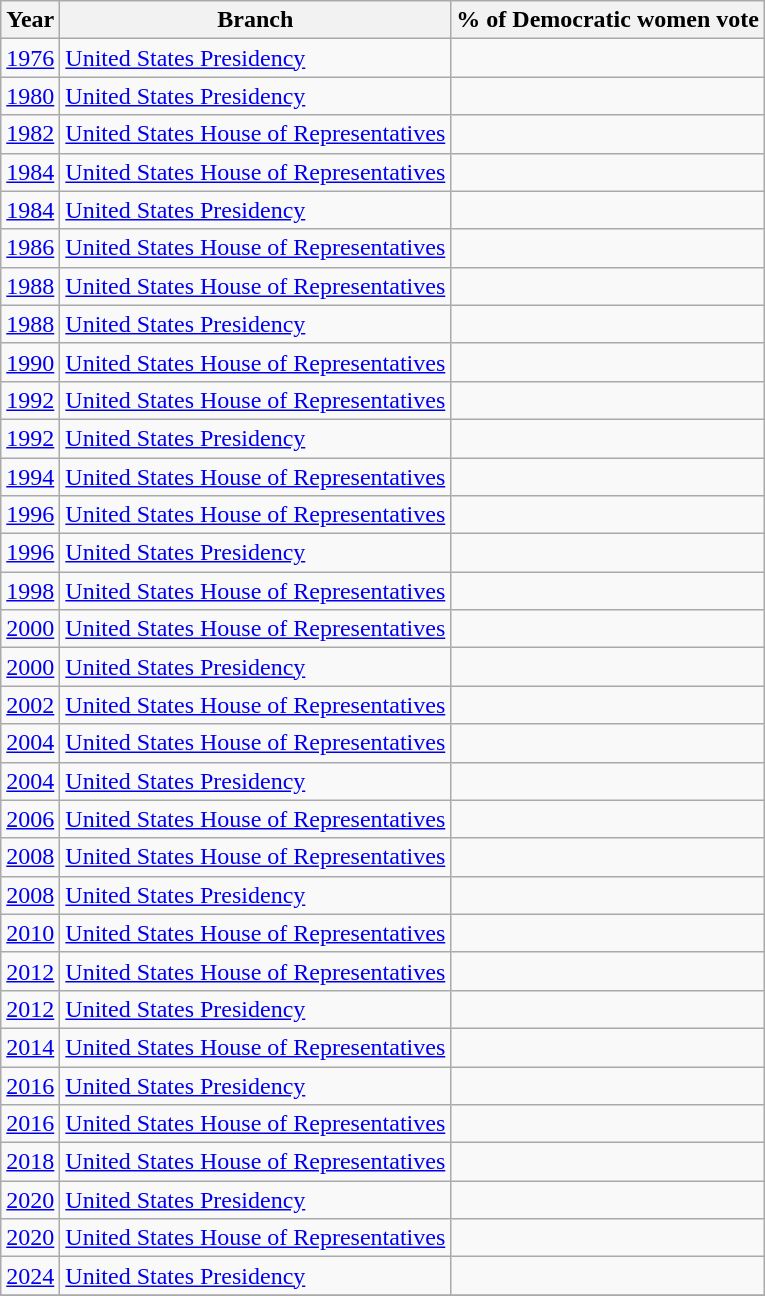<table class="wikitable sortable collapsible">
<tr>
<th>Year</th>
<th>Branch</th>
<th colspan="2">% of Democratic women vote</th>
</tr>
<tr>
<td><a href='#'>1976</a></td>
<td><a href='#'>United States Presidency</a></td>
<td align=right></td>
</tr>
<tr>
<td><a href='#'>1980</a></td>
<td><a href='#'>United States Presidency</a></td>
<td align=right></td>
</tr>
<tr>
<td><a href='#'>1982</a></td>
<td><a href='#'>United States House of Representatives</a></td>
<td align=right></td>
</tr>
<tr>
<td><a href='#'>1984</a></td>
<td><a href='#'>United States House of Representatives</a></td>
<td align=right></td>
</tr>
<tr>
<td><a href='#'>1984</a></td>
<td><a href='#'>United States Presidency</a></td>
<td align=right></td>
</tr>
<tr>
<td><a href='#'>1986</a></td>
<td><a href='#'>United States House of Representatives</a></td>
<td align=right></td>
</tr>
<tr>
<td><a href='#'>1988</a></td>
<td><a href='#'>United States House of Representatives</a></td>
<td align=right></td>
</tr>
<tr>
<td><a href='#'>1988</a></td>
<td><a href='#'>United States Presidency</a></td>
<td align=right></td>
</tr>
<tr>
<td><a href='#'>1990</a></td>
<td><a href='#'>United States House of Representatives</a></td>
<td align=right></td>
</tr>
<tr>
<td><a href='#'>1992</a></td>
<td><a href='#'>United States House of Representatives</a></td>
<td align=right></td>
</tr>
<tr>
<td><a href='#'>1992</a></td>
<td><a href='#'>United States Presidency</a></td>
<td align=right></td>
</tr>
<tr>
<td><a href='#'>1994</a></td>
<td><a href='#'>United States House of Representatives</a></td>
<td align=right></td>
</tr>
<tr>
<td><a href='#'>1996</a></td>
<td><a href='#'>United States House of Representatives</a></td>
<td align=right></td>
</tr>
<tr>
<td><a href='#'>1996</a></td>
<td><a href='#'>United States Presidency</a></td>
<td align=right></td>
</tr>
<tr>
<td><a href='#'>1998</a></td>
<td><a href='#'>United States House of Representatives</a></td>
<td align=right></td>
</tr>
<tr>
<td><a href='#'>2000</a></td>
<td><a href='#'>United States House of Representatives</a></td>
<td align=right></td>
</tr>
<tr>
<td><a href='#'>2000</a></td>
<td><a href='#'>United States Presidency</a></td>
<td align=right></td>
</tr>
<tr>
<td><a href='#'>2002</a></td>
<td><a href='#'>United States House of Representatives</a></td>
<td align=right></td>
</tr>
<tr>
<td><a href='#'>2004</a></td>
<td><a href='#'>United States House of Representatives</a></td>
<td align=right></td>
</tr>
<tr>
<td><a href='#'>2004</a></td>
<td><a href='#'>United States Presidency</a></td>
<td align=right></td>
</tr>
<tr>
<td><a href='#'>2006</a></td>
<td><a href='#'>United States House of Representatives</a></td>
<td align=right></td>
</tr>
<tr>
<td><a href='#'>2008</a></td>
<td><a href='#'>United States House of Representatives</a></td>
<td align=right></td>
</tr>
<tr>
<td><a href='#'>2008</a></td>
<td><a href='#'>United States Presidency</a></td>
<td align=right></td>
</tr>
<tr>
<td><a href='#'>2010</a></td>
<td><a href='#'>United States House of Representatives</a></td>
<td align=right></td>
</tr>
<tr>
<td><a href='#'>2012</a></td>
<td><a href='#'>United States House of Representatives</a></td>
<td align=right></td>
</tr>
<tr>
<td><a href='#'>2012</a></td>
<td><a href='#'>United States Presidency</a></td>
<td align=right></td>
</tr>
<tr>
<td><a href='#'>2014</a></td>
<td><a href='#'>United States House of Representatives</a></td>
<td align=right></td>
</tr>
<tr>
<td><a href='#'>2016</a></td>
<td><a href='#'>United States Presidency</a></td>
<td align=right></td>
</tr>
<tr>
<td><a href='#'>2016</a></td>
<td><a href='#'>United States House of Representatives</a></td>
<td align=right></td>
</tr>
<tr>
<td><a href='#'>2018</a></td>
<td><a href='#'>United States House of Representatives</a></td>
<td align=right></td>
</tr>
<tr>
<td><a href='#'>2020</a></td>
<td><a href='#'>United States Presidency</a></td>
<td align=right></td>
</tr>
<tr>
<td><a href='#'>2020</a></td>
<td><a href='#'>United States House of Representatives</a></td>
<td align=right></td>
</tr>
<tr>
<td><a href='#'>2024</a></td>
<td><a href='#'>United States Presidency</a></td>
<td align=right></td>
</tr>
<tr>
</tr>
</table>
